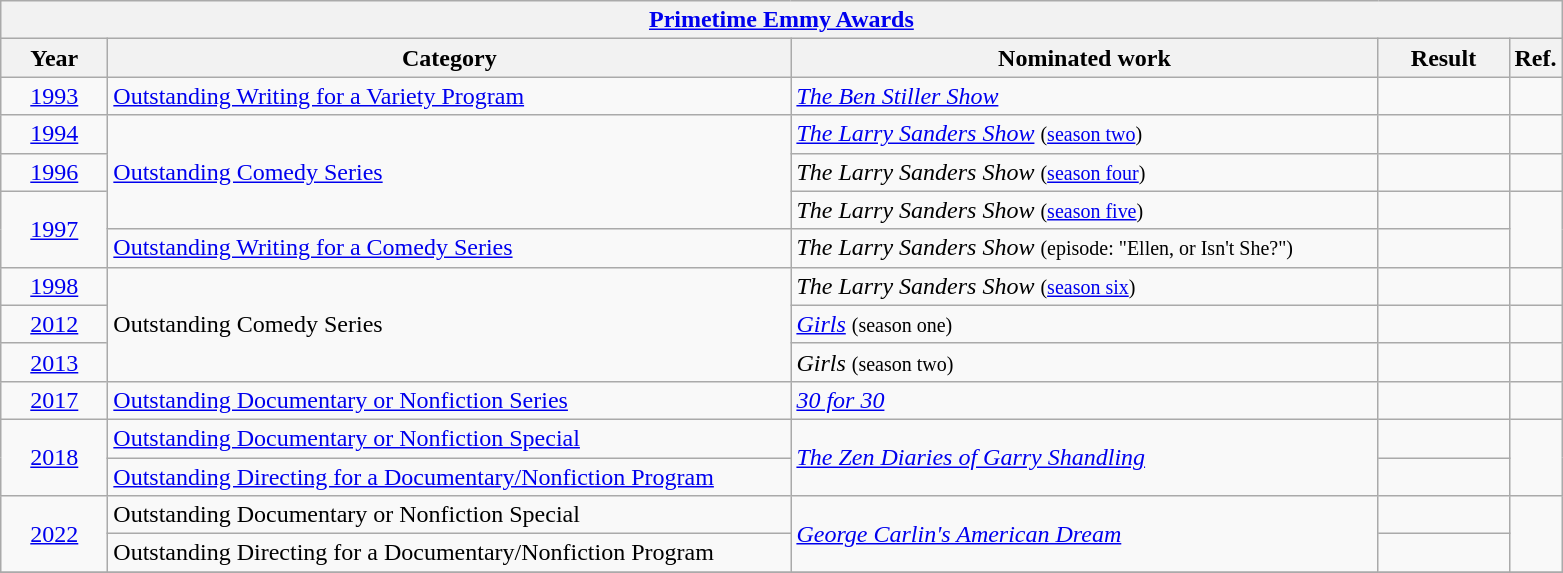<table class=wikitable>
<tr>
<th colspan=5><a href='#'>Primetime Emmy Awards</a></th>
</tr>
<tr>
<th scope="col" style="width:4em;">Year</th>
<th scope="col" style="width:28em;">Category</th>
<th scope="col" style="width:24em;">Nominated work</th>
<th scope="col" style="width:5em;">Result</th>
<th>Ref.</th>
</tr>
<tr>
<td style="text-align:center;"><a href='#'>1993</a></td>
<td><a href='#'>Outstanding Writing for a Variety Program</a></td>
<td><em><a href='#'>The Ben Stiller Show</a></em></td>
<td></td>
<td></td>
</tr>
<tr>
<td style="text-align:center;"><a href='#'>1994</a></td>
<td rowspan=3><a href='#'>Outstanding Comedy Series</a></td>
<td><em><a href='#'>The Larry Sanders Show</a></em> <small> (<a href='#'>season two</a>) </small></td>
<td></td>
<td></td>
</tr>
<tr>
<td style="text-align:center;"><a href='#'>1996</a></td>
<td><em>The Larry Sanders Show</em> <small> (<a href='#'>season four</a>) </small></td>
<td></td>
<td></td>
</tr>
<tr>
<td style="text-align:center;", rowspan=2><a href='#'>1997</a></td>
<td><em>The Larry Sanders Show</em> <small> (<a href='#'>season five</a>) </small></td>
<td></td>
<td rowspan=2></td>
</tr>
<tr>
<td><a href='#'>Outstanding Writing for a Comedy Series</a></td>
<td><em>The Larry Sanders Show</em> <small> (episode: "Ellen, or Isn't She?") </small></td>
<td></td>
</tr>
<tr>
<td style="text-align:center;"><a href='#'>1998</a></td>
<td rowspan=3>Outstanding Comedy Series</td>
<td><em>The Larry Sanders Show</em> <small> (<a href='#'>season six</a>) </small></td>
<td></td>
<td></td>
</tr>
<tr>
<td style="text-align:center;"><a href='#'>2012</a></td>
<td><em><a href='#'>Girls</a></em> <small> (season one) </small></td>
<td></td>
<td></td>
</tr>
<tr>
<td style="text-align:center;"><a href='#'>2013</a></td>
<td><em>Girls</em> <small> (season two) </small></td>
<td></td>
<td></td>
</tr>
<tr>
<td style="text-align:center;"><a href='#'>2017</a></td>
<td rowspan=1><a href='#'>Outstanding Documentary or Nonfiction Series</a></td>
<td><em><a href='#'>30 for 30</a></em></td>
<td></td>
<td></td>
</tr>
<tr>
<td style="text-align:center;", rowspan=2><a href='#'>2018</a></td>
<td><a href='#'>Outstanding Documentary or Nonfiction Special</a></td>
<td rowspan=2><em><a href='#'>The Zen Diaries of Garry Shandling</a></em></td>
<td></td>
<td rowspan=2></td>
</tr>
<tr>
<td><a href='#'>Outstanding Directing for a Documentary/Nonfiction Program</a></td>
<td></td>
</tr>
<tr>
<td style="text-align:center;", rowspan=2><a href='#'>2022</a></td>
<td>Outstanding Documentary or Nonfiction Special</td>
<td rowspan=2><em><a href='#'>George Carlin's American Dream</a></em></td>
<td></td>
<td rowspan=2></td>
</tr>
<tr>
<td>Outstanding Directing for a Documentary/Nonfiction Program</td>
<td></td>
</tr>
<tr>
</tr>
</table>
